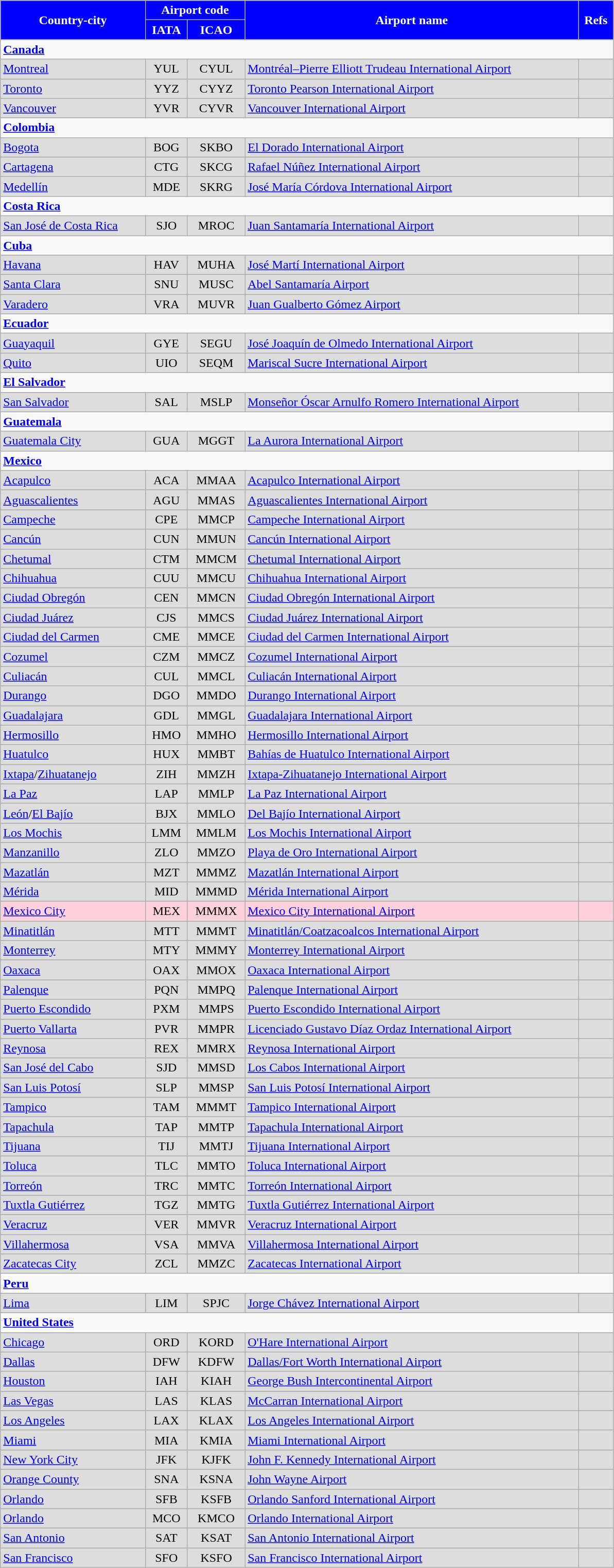<table class="wikitable sortable" style="font-size: 100%" width="795" align=center>
<tr>
<th rowspan="2" style="background:blue; color:white;">Country-city</th>
<th colspan="2" style="background:blue; color:white;">Airport code</th>
<th rowspan="2" style="background:blue; color:white;">Airport name</th>
<th rowspan="2" style="background:blue; color:white;">Refs</th>
</tr>
<tr>
<th style="background:blue; color:white;">IATA</th>
<th style="background:blue; color:white;">ICAO</th>
</tr>
<tr>
<td colspan="7"><strong><a href='#'>Canada</a></strong></td>
</tr>
<tr style="background:#DDDDDD">
<td><a href='#'>Montreal</a></td>
<td align=center>YUL</td>
<td align=center>CYUL</td>
<td><a href='#'>Montréal–Pierre Elliott Trudeau International Airport</a></td>
<td align=center></td>
</tr>
<tr style="background:#DDDDDD">
<td><a href='#'>Toronto</a></td>
<td align=center>YYZ</td>
<td align=center>CYYZ</td>
<td><a href='#'>Toronto Pearson International Airport</a></td>
<td align=center></td>
</tr>
<tr style="background:#DDDDDD">
<td><a href='#'>Vancouver</a></td>
<td align=center>YVR</td>
<td align=center>CYVR</td>
<td><a href='#'>Vancouver International Airport</a></td>
<td align=center></td>
</tr>
<tr>
<td colspan="7"><strong><a href='#'>Colombia</a></strong></td>
</tr>
<tr style="background:#DDDDDD">
<td><a href='#'>Bogota</a></td>
<td align=center>BOG</td>
<td align=center>SKBO</td>
<td><a href='#'>El Dorado International Airport</a></td>
<td align=center></td>
</tr>
<tr style="background:#DDDDDD">
<td><a href='#'>Cartagena</a></td>
<td align=center>CTG</td>
<td align=center>SKCG</td>
<td><a href='#'>Rafael Núñez International Airport</a></td>
<td align=center></td>
</tr>
<tr style="background:#DDDDDD">
<td><a href='#'>Medellín</a></td>
<td align=center>MDE</td>
<td align=center>SKRG</td>
<td><a href='#'>José María Córdova International Airport</a></td>
<td align=center></td>
</tr>
<tr>
<td colspan="7"><strong><a href='#'>Costa Rica</a></strong></td>
</tr>
<tr style="background:#DDDDDD">
<td><a href='#'>San José de Costa Rica</a></td>
<td align=center>SJO</td>
<td align=center>MROC</td>
<td><a href='#'>Juan Santamaría International Airport</a></td>
<td align=center></td>
</tr>
<tr>
<td colspan="7"><strong><a href='#'>Cuba</a></strong></td>
</tr>
<tr style="background:#DDDDDD">
<td><a href='#'>Havana</a></td>
<td align=center>HAV</td>
<td align=center>MUHA</td>
<td><a href='#'>José Martí International Airport</a></td>
<td align=center></td>
</tr>
<tr style="background:#DDDDDD">
<td><a href='#'>Santa Clara</a></td>
<td align=center>SNU</td>
<td align=center>MUSC</td>
<td><a href='#'>Abel Santamaría Airport</a></td>
<td align=center></td>
</tr>
<tr style="background:#DDDDDD">
<td><a href='#'>Varadero</a></td>
<td align=center>VRA</td>
<td align=center>MUVR</td>
<td><a href='#'>Juan Gualberto Gómez Airport</a></td>
<td align=center></td>
</tr>
<tr>
<td colspan="7"><strong><a href='#'>Ecuador</a></strong></td>
</tr>
<tr style="background:#DDDDDD">
<td><a href='#'>Guayaquil</a></td>
<td align=center>GYE</td>
<td align=center>SEGU</td>
<td><a href='#'>José Joaquín de Olmedo International Airport</a></td>
<td align=center></td>
</tr>
<tr style="background:#DDDDDD">
<td><a href='#'>Quito</a></td>
<td align=center>UIO</td>
<td align=center>SEQM</td>
<td><a href='#'>Mariscal Sucre International Airport</a></td>
<td align=center></td>
</tr>
<tr>
<td colspan="7"><strong><a href='#'>El Salvador</a></strong></td>
</tr>
<tr style="background:#DDDDDD">
<td><a href='#'>San Salvador</a></td>
<td align=center>SAL</td>
<td align=center>MSLP</td>
<td><a href='#'>Monseñor Óscar Arnulfo Romero International Airport</a></td>
<td align=center></td>
</tr>
<tr>
<td colspan="7"><strong><a href='#'>Guatemala</a></strong></td>
</tr>
<tr style="background:#DDDDDD">
<td><a href='#'>Guatemala City</a></td>
<td align=center>GUA</td>
<td align=center>MGGT</td>
<td><a href='#'>La Aurora International Airport</a></td>
<td align=center></td>
</tr>
<tr>
<td colspan="7"><strong><a href='#'>Mexico</a></strong></td>
</tr>
<tr style="background:#DDDDDD">
<td><a href='#'>Acapulco</a></td>
<td align=center>ACA</td>
<td align=center>MMAA</td>
<td><a href='#'>Acapulco International Airport</a></td>
<td align=center></td>
</tr>
<tr style="background:#DDDDDD">
<td><a href='#'>Aguascalientes</a></td>
<td align=center>AGU</td>
<td align=center>MMAS</td>
<td><a href='#'>Aguascalientes International Airport</a></td>
<td align=center></td>
</tr>
<tr style="background:#DDDDDD">
<td><a href='#'>Campeche</a></td>
<td align=center>CPE</td>
<td align=center>MMCP</td>
<td><a href='#'>Campeche International Airport</a></td>
<td align=center></td>
</tr>
<tr style="background:#DDDDDD">
<td><a href='#'>Cancún</a></td>
<td align=center>CUN</td>
<td align=center>MMUN</td>
<td><a href='#'>Cancún International Airport</a></td>
<td align=center></td>
</tr>
<tr style="background:#DDDDDD">
<td><a href='#'>Chetumal</a></td>
<td align=center>CTM</td>
<td align=center>MMCM</td>
<td><a href='#'>Chetumal International Airport</a></td>
<td align=center></td>
</tr>
<tr style="background:#DDDDDD">
<td><a href='#'>Chihuahua</a></td>
<td align=center>CUU</td>
<td align=center>MMCU</td>
<td><a href='#'>Chihuahua International Airport</a></td>
<td align=center></td>
</tr>
<tr style="background:#DDDDDD">
<td><a href='#'>Ciudad Obregón</a></td>
<td align=center>CEN</td>
<td align=center>MMCN</td>
<td><a href='#'>Ciudad Obregón International Airport</a></td>
<td align=center></td>
</tr>
<tr style="background:#DDDDDD">
<td><a href='#'>Ciudad Juárez</a></td>
<td align=center>CJS</td>
<td align=center>MMCS</td>
<td><a href='#'>Ciudad Juárez International Airport</a></td>
<td align=center></td>
</tr>
<tr style="background:#DDDDDD">
<td><a href='#'>Ciudad del Carmen</a></td>
<td align=center>CME</td>
<td align=center>MMCE</td>
<td><a href='#'>Ciudad del Carmen International Airport</a></td>
<td align=center></td>
</tr>
<tr style="background:#DDDDDD">
<td><a href='#'>Cozumel</a></td>
<td align=center>CZM</td>
<td align=center>MMCZ</td>
<td><a href='#'>Cozumel International Airport</a></td>
<td align=center></td>
</tr>
<tr style="background:#DDDDDD">
<td><a href='#'>Culiacán</a></td>
<td align=center>CUL</td>
<td align=center>MMCL</td>
<td><a href='#'>Culiacán International Airport</a></td>
<td align=center></td>
</tr>
<tr style="background:#DDDDDD">
<td><a href='#'>Durango</a></td>
<td align=center>DGO</td>
<td align=center>MMDO</td>
<td><a href='#'>Durango International Airport</a></td>
<td align=center></td>
</tr>
<tr style="background:#DDDDDD">
<td><a href='#'>Guadalajara</a></td>
<td align=center>GDL</td>
<td align=center>MMGL</td>
<td><a href='#'>Guadalajara International Airport</a></td>
<td align=center></td>
</tr>
<tr style="background:#DDDDDD">
<td><a href='#'>Hermosillo</a></td>
<td align=center>HMO</td>
<td align=center>MMHO</td>
<td><a href='#'>Hermosillo International Airport</a></td>
<td align=center></td>
</tr>
<tr style="background:#DDDDDD">
<td><a href='#'>Huatulco</a></td>
<td align=center>HUX</td>
<td align=center>MMBT</td>
<td><a href='#'>Bahías de Huatulco International Airport</a></td>
<td align=center></td>
</tr>
<tr style="background:#DDDDDD">
<td><a href='#'>Ixtapa</a>/<a href='#'>Zihuatanejo</a></td>
<td align=center>ZIH</td>
<td align=center>MMZH</td>
<td><a href='#'>Ixtapa-Zihuatanejo International Airport</a></td>
<td align=center></td>
</tr>
<tr style="background:#DDDDDD">
<td><a href='#'>La Paz</a></td>
<td align=center>LAP</td>
<td align=center>MMLP</td>
<td><a href='#'>La Paz International Airport</a></td>
<td align=center></td>
</tr>
<tr style="background:#DDDDDD">
<td><a href='#'>León</a>/<a href='#'>El Bajío</a></td>
<td align=center>BJX</td>
<td align=center>MMLO</td>
<td><a href='#'>Del Bajío International Airport</a></td>
<td align=center></td>
</tr>
<tr style="background:#DDDDDD">
<td><a href='#'>Los Mochis</a></td>
<td align=center>LMM</td>
<td align=center>MMLM</td>
<td><a href='#'>Los Mochis International Airport</a></td>
<td align=center></td>
</tr>
<tr style="background:#DDDDDD">
<td><a href='#'>Manzanillo</a></td>
<td align=center>ZLO</td>
<td align=center>MMZO</td>
<td><a href='#'>Playa de Oro International Airport</a></td>
<td align=center></td>
</tr>
<tr style="background:#DDDDDD">
<td><a href='#'>Mazatlán</a></td>
<td align=center>MZT</td>
<td align=center>MMMZ</td>
<td><a href='#'>Mazatlán International Airport</a></td>
<td align=center></td>
</tr>
<tr style="background:#DDDDDD">
<td><a href='#'>Mérida</a></td>
<td align=center>MID</td>
<td align=center>MMMD</td>
<td><a href='#'>Mérida International Airport</a></td>
<td align=center></td>
</tr>
<tr style="background:#FFD1DC">
<td><a href='#'>Mexico City</a></td>
<td align=center>MEX</td>
<td align=center>MMMX</td>
<td><a href='#'>Mexico City International Airport</a></td>
<td align=center></td>
</tr>
<tr style="background:#DDDDDD">
<td><a href='#'>Minatitlán</a></td>
<td align=center>MTT</td>
<td align=center>MMMT</td>
<td><a href='#'>Minatitlán/Coatzacoalcos International Airport</a></td>
<td align=center></td>
</tr>
<tr style="background:#DDDDDD">
<td><a href='#'>Monterrey</a></td>
<td align=center>MTY</td>
<td align=center>MMMY</td>
<td><a href='#'>Monterrey International Airport</a></td>
<td align=center></td>
</tr>
<tr style="background:#DDDDDD">
<td><a href='#'>Oaxaca</a></td>
<td align=center>OAX</td>
<td align=center>MMOX</td>
<td><a href='#'>Oaxaca International Airport</a></td>
<td align=center></td>
</tr>
<tr style="background:#DDDDDD">
<td><a href='#'>Palenque</a></td>
<td align=center>PQN</td>
<td align=center>MMPQ</td>
<td><a href='#'>Palenque International Airport</a></td>
<td align=center></td>
</tr>
<tr style="background:#DDDDDD">
<td><a href='#'>Puerto Escondido</a></td>
<td align=center>PXM</td>
<td align=center>MMPS</td>
<td><a href='#'>Puerto Escondido International Airport</a></td>
<td align=center></td>
</tr>
<tr style="background:#DDDDDD">
<td><a href='#'>Puerto Vallarta</a></td>
<td align=center>PVR</td>
<td align=center>MMPR</td>
<td><a href='#'>Licenciado Gustavo Díaz Ordaz International Airport</a></td>
<td align=center></td>
</tr>
<tr style="background:#DDDDDD">
<td><a href='#'>Reynosa</a></td>
<td align=center>REX</td>
<td align=center>MMRX</td>
<td><a href='#'>Reynosa International Airport</a></td>
<td align=center></td>
</tr>
<tr style="background:#DDDDDD">
<td><a href='#'>San José del Cabo</a></td>
<td align=center>SJD</td>
<td align=center>MMSD</td>
<td><a href='#'>Los Cabos International Airport</a></td>
<td align=center></td>
</tr>
<tr style="background:#DDDDDD">
<td><a href='#'>San Luis Potosí</a></td>
<td align=center>SLP</td>
<td align=center>MMSP</td>
<td><a href='#'>San Luis Potosí International Airport</a></td>
<td align=center></td>
</tr>
<tr style="background:#DDDDDD">
<td><a href='#'>Tampico</a></td>
<td align=center>TAM</td>
<td align=center>MMMT</td>
<td><a href='#'>Tampico International Airport</a></td>
<td align=center></td>
</tr>
<tr style="background:#DDDDDD">
<td><a href='#'>Tapachula</a></td>
<td align=center>TAP</td>
<td align=center>MMTP</td>
<td><a href='#'>Tapachula International Airport</a></td>
<td align=center></td>
</tr>
<tr style="background:#DDDDDD">
<td><a href='#'>Tijuana</a></td>
<td align=center>TIJ</td>
<td align=center>MMTJ</td>
<td><a href='#'>Tijuana International Airport</a></td>
<td align=center></td>
</tr>
<tr style="background:#DDDDDD">
<td><a href='#'>Toluca</a></td>
<td align=center>TLC</td>
<td align=center>MMTO</td>
<td><a href='#'>Toluca International Airport</a></td>
<td align=center></td>
</tr>
<tr style="background:#DDDDDD">
<td><a href='#'>Torreón</a></td>
<td align=center>TRC</td>
<td align=center>MMTC</td>
<td><a href='#'>Torreón International Airport</a></td>
<td align=center></td>
</tr>
<tr style="background:#DDDDDD">
<td><a href='#'>Tuxtla Gutiérrez</a></td>
<td align=center>TGZ</td>
<td align=center>MMTG</td>
<td><a href='#'>Tuxtla Gutiérrez International Airport</a></td>
<td align=center></td>
</tr>
<tr style="background:#DDDDDD">
<td><a href='#'>Veracruz</a></td>
<td align=center>VER</td>
<td align=center>MMVR</td>
<td><a href='#'>Veracruz International Airport</a></td>
<td align=center></td>
</tr>
<tr style="background:#DDDDDD">
<td><a href='#'>Villahermosa</a></td>
<td align=center>VSA</td>
<td align=center>MMVA</td>
<td><a href='#'>Villahermosa International Airport</a></td>
<td align=center></td>
</tr>
<tr style="background:#DDDDDD">
<td><a href='#'>Zacatecas City</a></td>
<td align=center>ZCL</td>
<td align=center>MMZC</td>
<td><a href='#'>Zacatecas International Airport</a></td>
<td align=center></td>
</tr>
<tr>
<td colspan="7"><strong><a href='#'>Peru</a></strong></td>
</tr>
<tr style="background:#DDDDDD">
<td><a href='#'>Lima</a></td>
<td align=center>LIM</td>
<td align=center>SPJC</td>
<td><a href='#'>Jorge Chávez International Airport</a></td>
<td align=center></td>
</tr>
<tr>
<td colspan="7"><strong><a href='#'>United States</a></strong></td>
</tr>
<tr style="background:#DDDDDD">
<td><a href='#'>Chicago</a></td>
<td align=center>ORD</td>
<td align=center>KORD</td>
<td><a href='#'>O'Hare International Airport</a></td>
<td align=center></td>
</tr>
<tr style="background:#DDDDDD">
<td><a href='#'>Dallas</a></td>
<td align=center>DFW</td>
<td align=center>KDFW</td>
<td><a href='#'>Dallas/Fort Worth International Airport</a></td>
<td align=center></td>
</tr>
<tr style="background:#DDDDDD">
<td><a href='#'>Houston</a></td>
<td align=center>IAH</td>
<td align=center>KIAH</td>
<td><a href='#'>George Bush Intercontinental Airport</a></td>
<td align=center></td>
</tr>
<tr style="background:#DDDDDD">
<td><a href='#'>Las Vegas</a></td>
<td align=center>LAS</td>
<td align=center>KLAS</td>
<td><a href='#'>McCarran International Airport</a></td>
<td align=center></td>
</tr>
<tr style="background:#DDDDDD">
<td><a href='#'>Los Angeles</a></td>
<td align=center>LAX</td>
<td align=center>KLAX</td>
<td><a href='#'>Los Angeles International Airport</a></td>
<td align=center></td>
</tr>
<tr style="background:#DDDDDD">
<td><a href='#'>Miami</a></td>
<td align=center>MIA</td>
<td align=center>KMIA</td>
<td><a href='#'>Miami International Airport</a></td>
<td align=center></td>
</tr>
<tr style="background:#DDDDDD">
<td><a href='#'>New York City</a></td>
<td align=center>JFK</td>
<td align=center>KJFK</td>
<td><a href='#'>John F. Kennedy International Airport</a></td>
<td align=center></td>
</tr>
<tr style="background:#DDDDDD">
<td><a href='#'>Orange County</a></td>
<td align=center>SNA</td>
<td align=center>KSNA</td>
<td><a href='#'>John Wayne Airport</a></td>
<td align=center></td>
</tr>
<tr style="background:#DDDDDD">
<td><a href='#'>Orlando</a></td>
<td align=center>SFB</td>
<td align=center>KSFB</td>
<td><a href='#'>Orlando Sanford International Airport</a></td>
<td align=center></td>
</tr>
<tr style="background:#DDDDDD">
<td><a href='#'>Orlando</a></td>
<td align=center>MCO</td>
<td align=center>KMCO</td>
<td><a href='#'>Orlando International Airport</a></td>
<td align=center></td>
</tr>
<tr style="background:#DDDDDD">
<td><a href='#'>San Antonio</a></td>
<td align=center>SAT</td>
<td align=center>KSAT</td>
<td><a href='#'>San Antonio International Airport</a></td>
<td align=center></td>
</tr>
<tr style="background:#DDDDDD">
<td><a href='#'>San Francisco</a></td>
<td align=center>SFO</td>
<td align=center>KSFO</td>
<td><a href='#'>San Francisco International Airport</a></td>
<td align=center></td>
</tr>
</table>
